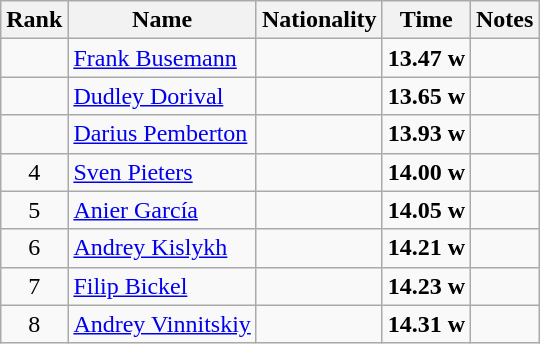<table class="wikitable sortable" style="text-align:center">
<tr>
<th>Rank</th>
<th>Name</th>
<th>Nationality</th>
<th>Time</th>
<th>Notes</th>
</tr>
<tr>
<td></td>
<td align=left><a href='#'>Frank Busemann</a></td>
<td align=left></td>
<td><strong>13.47</strong> <strong>w</strong></td>
<td></td>
</tr>
<tr>
<td></td>
<td align=left><a href='#'>Dudley Dorival</a></td>
<td align=left></td>
<td><strong>13.65</strong> <strong>w</strong></td>
<td></td>
</tr>
<tr>
<td></td>
<td align=left><a href='#'>Darius Pemberton</a></td>
<td align=left></td>
<td><strong>13.93</strong> <strong>w</strong></td>
<td></td>
</tr>
<tr>
<td>4</td>
<td align=left><a href='#'>Sven Pieters</a></td>
<td align=left></td>
<td><strong>14.00</strong> <strong>w</strong></td>
<td></td>
</tr>
<tr>
<td>5</td>
<td align=left><a href='#'>Anier García</a></td>
<td align=left></td>
<td><strong>14.05</strong> <strong>w</strong></td>
<td></td>
</tr>
<tr>
<td>6</td>
<td align=left><a href='#'>Andrey Kislykh</a></td>
<td align=left></td>
<td><strong>14.21</strong> <strong>w</strong></td>
<td></td>
</tr>
<tr>
<td>7</td>
<td align=left><a href='#'>Filip Bickel</a></td>
<td align=left></td>
<td><strong>14.23</strong> <strong>w</strong></td>
<td></td>
</tr>
<tr>
<td>8</td>
<td align=left><a href='#'>Andrey Vinnitskiy</a></td>
<td align=left></td>
<td><strong>14.31</strong> <strong>w</strong></td>
<td></td>
</tr>
</table>
